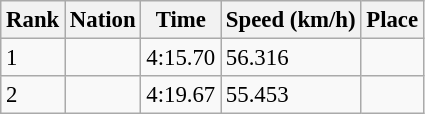<table class="wikitable" style="font-size:95%;">
<tr>
<th>Rank</th>
<th>Nation</th>
<th>Time</th>
<th>Speed (km/h)</th>
<th>Place</th>
</tr>
<tr>
<td>1</td>
<td></td>
<td>4:15.70</td>
<td>56.316</td>
<td></td>
</tr>
<tr>
<td>2</td>
<td></td>
<td>4:19.67</td>
<td>55.453</td>
<td></td>
</tr>
</table>
